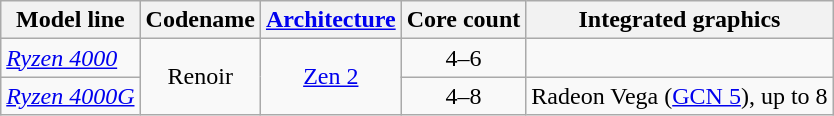<table class="wikitable" style="text-align: center;">
<tr>
<th>Model line</th>
<th>Codename</th>
<th><a href='#'>Architecture</a></th>
<th>Core count</th>
<th>Integrated graphics</th>
</tr>
<tr>
<td style="text-align: left;"><a href='#'><em>Ryzen 4000</em></a></td>
<td rowspan=2>Renoir</td>
<td rowspan=2><a href='#'>Zen 2</a></td>
<td>4–6</td>
<td></td>
</tr>
<tr>
<td style="text-align: left;"><a href='#'><em>Ryzen 4000G</em></a></td>
<td>4–8</td>
<td>Radeon Vega (<a href='#'>GCN 5</a>), up to 8 </td>
</tr>
</table>
